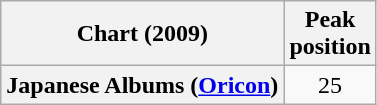<table class="wikitable plainrowheaders" style="text-align:center">
<tr>
<th scope="col">Chart (2009)</th>
<th scope="col">Peak<br> position</th>
</tr>
<tr>
<th scope="row">Japanese Albums (<a href='#'>Oricon</a>)</th>
<td>25</td>
</tr>
</table>
